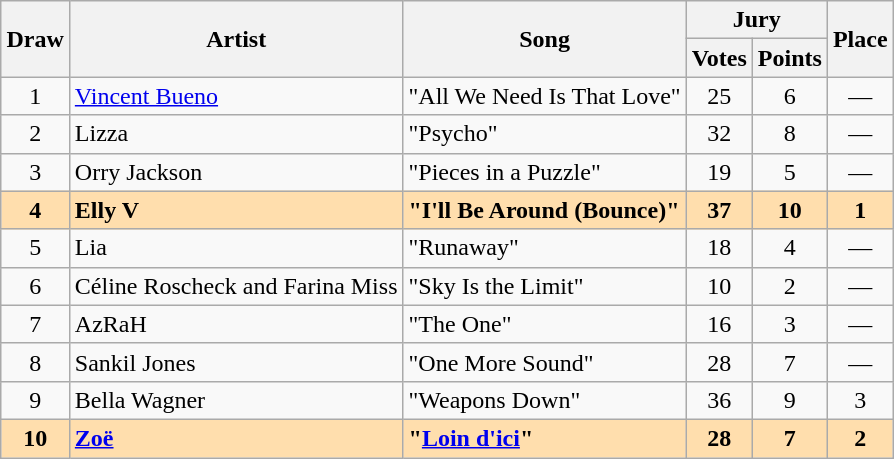<table class="sortable wikitable" style="margin: 1em auto 1em auto; text-align:center;">
<tr>
<th rowspan="2">Draw</th>
<th rowspan="2">Artist</th>
<th rowspan="2">Song</th>
<th colspan="2" class="unsortable">Jury</th>
<th rowspan="2">Place</th>
</tr>
<tr>
<th>Votes</th>
<th>Points</th>
</tr>
<tr>
<td>1</td>
<td align="left"><a href='#'>Vincent Bueno</a></td>
<td align="left">"All We Need Is That Love"</td>
<td>25</td>
<td>6</td>
<td data-sort-value="4">—</td>
</tr>
<tr>
<td>2</td>
<td align="left">Lizza</td>
<td align="left">"Psycho"</td>
<td>32</td>
<td>8</td>
<td data-sort-value="4">—</td>
</tr>
<tr>
<td>3</td>
<td align="left">Orry Jackson</td>
<td align="left">"Pieces in a Puzzle"</td>
<td>19</td>
<td>5</td>
<td data-sort-value="4">—</td>
</tr>
<tr style="font-weight:bold; background:#FFDEAD;">
<td>4</td>
<td align="left">Elly V</td>
<td align="left">"I'll Be Around (Bounce)"</td>
<td>37</td>
<td>10</td>
<td>1</td>
</tr>
<tr>
<td>5</td>
<td align="left">Lia</td>
<td align="left">"Runaway"</td>
<td>18</td>
<td>4</td>
<td data-sort-value="4">—</td>
</tr>
<tr>
<td>6</td>
<td align="left">Céline Roscheck and Farina Miss</td>
<td align="left">"Sky Is the Limit"</td>
<td>10</td>
<td>2</td>
<td data-sort-value="4">—</td>
</tr>
<tr>
<td>7</td>
<td align="left">AzRaH</td>
<td align="left">"The One"</td>
<td>16</td>
<td>3</td>
<td data-sort-value="4">—</td>
</tr>
<tr>
<td>8</td>
<td align="left">Sankil Jones</td>
<td align="left">"One More Sound"</td>
<td>28</td>
<td>7</td>
<td data-sort-value="4">—</td>
</tr>
<tr>
<td>9</td>
<td align="left">Bella Wagner</td>
<td align="left">"Weapons Down"</td>
<td>36</td>
<td>9</td>
<td>3</td>
</tr>
<tr style="font-weight:bold; background:#FFDEAD;">
<td>10</td>
<td align="left"><a href='#'>Zoë</a></td>
<td align="left">"<a href='#'>Loin d'ici</a>"</td>
<td>28</td>
<td>7</td>
<td>2</td>
</tr>
</table>
